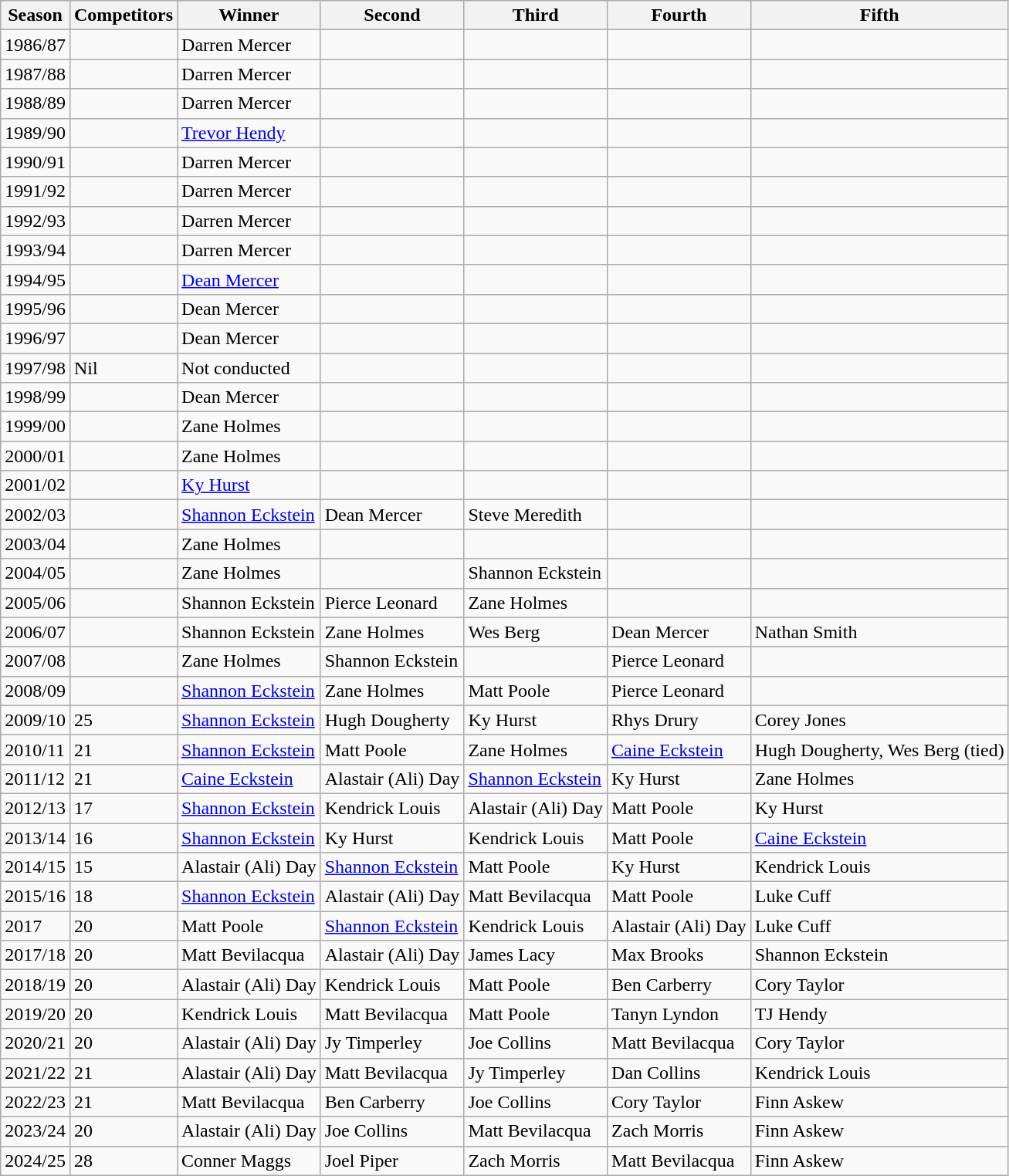<table class="wikitable">
<tr>
<th>Season</th>
<th>Competitors</th>
<th>Winner</th>
<th>Second</th>
<th>Third</th>
<th>Fourth</th>
<th>Fifth</th>
</tr>
<tr>
<td>1986/87</td>
<td></td>
<td>Darren Mercer</td>
<td></td>
<td></td>
<td></td>
<td></td>
</tr>
<tr>
<td>1987/88</td>
<td></td>
<td>Darren Mercer</td>
<td></td>
<td></td>
<td></td>
<td></td>
</tr>
<tr>
<td>1988/89</td>
<td></td>
<td>Darren Mercer</td>
<td></td>
<td></td>
<td></td>
<td></td>
</tr>
<tr>
<td>1989/90</td>
<td></td>
<td><a href='#'>Trevor Hendy</a></td>
<td></td>
<td></td>
<td></td>
<td></td>
</tr>
<tr>
<td>1990/91</td>
<td></td>
<td>Darren Mercer</td>
<td></td>
<td></td>
<td></td>
<td></td>
</tr>
<tr>
<td>1991/92</td>
<td></td>
<td>Darren Mercer</td>
<td></td>
<td></td>
<td></td>
<td></td>
</tr>
<tr>
<td>1992/93</td>
<td></td>
<td>Darren Mercer</td>
<td></td>
<td></td>
<td></td>
<td></td>
</tr>
<tr>
<td>1993/94</td>
<td></td>
<td>Darren Mercer</td>
<td></td>
<td></td>
<td></td>
<td></td>
</tr>
<tr>
<td>1994/95</td>
<td></td>
<td><a href='#'>Dean Mercer</a></td>
<td></td>
<td></td>
<td></td>
<td></td>
</tr>
<tr>
<td>1995/96</td>
<td></td>
<td>Dean Mercer</td>
<td></td>
<td></td>
<td></td>
<td></td>
</tr>
<tr>
<td>1996/97</td>
<td></td>
<td>Dean Mercer</td>
<td></td>
<td></td>
<td></td>
<td></td>
</tr>
<tr>
<td>1997/98</td>
<td>Nil</td>
<td>Not conducted</td>
<td></td>
<td></td>
<td></td>
<td></td>
</tr>
<tr>
<td>1998/99</td>
<td></td>
<td>Dean Mercer</td>
<td></td>
<td></td>
<td></td>
<td></td>
</tr>
<tr>
<td>1999/00</td>
<td></td>
<td>Zane Holmes</td>
<td></td>
<td></td>
<td></td>
<td></td>
</tr>
<tr>
<td>2000/01</td>
<td></td>
<td>Zane Holmes</td>
<td></td>
<td></td>
<td></td>
<td></td>
</tr>
<tr>
<td>2001/02</td>
<td></td>
<td><a href='#'>Ky Hurst</a></td>
<td></td>
<td></td>
<td></td>
<td></td>
</tr>
<tr>
<td>2002/03</td>
<td></td>
<td><a href='#'>Shannon Eckstein</a></td>
<td>Dean Mercer</td>
<td>Steve Meredith</td>
<td></td>
<td></td>
</tr>
<tr>
<td>2003/04</td>
<td></td>
<td>Zane Holmes</td>
<td></td>
<td></td>
<td></td>
<td></td>
</tr>
<tr>
<td>2004/05</td>
<td></td>
<td>Zane Holmes</td>
<td></td>
<td>Shannon Eckstein</td>
<td></td>
<td></td>
</tr>
<tr>
<td>2005/06</td>
<td></td>
<td>Shannon Eckstein</td>
<td>Pierce Leonard</td>
<td>Zane Holmes</td>
<td></td>
<td></td>
</tr>
<tr>
<td>2006/07</td>
<td></td>
<td>Shannon Eckstein</td>
<td>Zane Holmes</td>
<td>Wes Berg</td>
<td>Dean Mercer</td>
<td>Nathan Smith</td>
</tr>
<tr>
<td>2007/08</td>
<td></td>
<td>Zane Holmes</td>
<td>Shannon Eckstein</td>
<td></td>
<td>Pierce Leonard</td>
<td></td>
</tr>
<tr>
<td>2008/09</td>
<td></td>
<td><a href='#'>Shannon Eckstein</a></td>
<td>Zane Holmes</td>
<td>Matt Poole</td>
<td>Pierce Leonard</td>
<td></td>
</tr>
<tr>
<td>2009/10</td>
<td>25</td>
<td><a href='#'>Shannon Eckstein</a></td>
<td>Hugh Dougherty</td>
<td>Ky Hurst</td>
<td>Rhys Drury</td>
<td>Corey Jones</td>
</tr>
<tr>
<td>2010/11</td>
<td>21</td>
<td><a href='#'>Shannon Eckstein</a></td>
<td>Matt Poole</td>
<td>Zane Holmes</td>
<td><a href='#'>Caine Eckstein</a></td>
<td>Hugh Dougherty, Wes Berg (tied)</td>
</tr>
<tr>
<td>2011/12</td>
<td>21</td>
<td><a href='#'>Caine Eckstein</a></td>
<td>Alastair (Ali) Day</td>
<td><a href='#'>Shannon Eckstein</a></td>
<td>Ky Hurst</td>
<td>Zane Holmes</td>
</tr>
<tr>
<td>2012/13</td>
<td>17</td>
<td><a href='#'>Shannon Eckstein</a></td>
<td>Kendrick Louis</td>
<td>Alastair (Ali) Day</td>
<td>Matt Poole</td>
<td>Ky Hurst</td>
</tr>
<tr>
<td>2013/14</td>
<td>16</td>
<td><a href='#'>Shannon Eckstein</a></td>
<td>Ky Hurst</td>
<td>Kendrick Louis</td>
<td>Matt Poole</td>
<td><a href='#'>Caine Eckstein</a></td>
</tr>
<tr>
<td>2014/15</td>
<td>15</td>
<td>Alastair (Ali) Day</td>
<td><a href='#'>Shannon Eckstein</a></td>
<td>Matt Poole</td>
<td>Ky Hurst</td>
<td>Kendrick Louis</td>
</tr>
<tr>
<td>2015/16</td>
<td>18</td>
<td><a href='#'>Shannon Eckstein</a></td>
<td>Alastair (Ali) Day</td>
<td>Matt Bevilacqua</td>
<td>Matt Poole</td>
<td>Luke Cuff</td>
</tr>
<tr>
<td>2017</td>
<td>20</td>
<td>Matt Poole</td>
<td><a href='#'>Shannon Eckstein</a></td>
<td>Kendrick Louis</td>
<td>Alastair (Ali) Day</td>
<td>Luke Cuff</td>
</tr>
<tr>
<td>2017/18</td>
<td>20</td>
<td>Matt Bevilacqua</td>
<td>Alastair (Ali) Day</td>
<td>James Lacy</td>
<td>Max Brooks</td>
<td>Shannon Eckstein</td>
</tr>
<tr>
<td>2018/19</td>
<td>20</td>
<td>Alastair (Ali) Day</td>
<td>Kendrick Louis</td>
<td>Matt Poole</td>
<td>Ben Carberry</td>
<td>Cory Taylor</td>
</tr>
<tr>
<td>2019/20</td>
<td>20</td>
<td>Kendrick Louis</td>
<td>Matt Bevilacqua</td>
<td>Matt Poole</td>
<td>Tanyn Lyndon</td>
<td>TJ Hendy</td>
</tr>
<tr>
<td>2020/21</td>
<td>20</td>
<td>Alastair (Ali) Day</td>
<td>Jy Timperley</td>
<td>Joe Collins</td>
<td>Matt Bevilacqua</td>
<td>Cory Taylor</td>
</tr>
<tr>
<td>2021/22</td>
<td>21</td>
<td>Alastair (Ali) Day</td>
<td>Matt Bevilacqua</td>
<td>Jy Timperley</td>
<td>Dan Collins</td>
<td>Kendrick Louis</td>
</tr>
<tr>
<td>2022/23</td>
<td>21</td>
<td>Matt Bevilacqua</td>
<td>Ben Carberry</td>
<td>Joe Collins</td>
<td>Cory Taylor</td>
<td>Finn Askew</td>
</tr>
<tr>
<td>2023/24</td>
<td>20</td>
<td>Alastair (Ali) Day</td>
<td>Joe Collins</td>
<td>Matt Bevilacqua</td>
<td>Zach Morris</td>
<td>Finn Askew</td>
</tr>
<tr>
<td>2024/25</td>
<td>28</td>
<td>Conner Maggs</td>
<td>Joel Piper</td>
<td>Zach Morris</td>
<td>Matt Bevilacqua</td>
<td>Finn Askew</td>
</tr>
</table>
